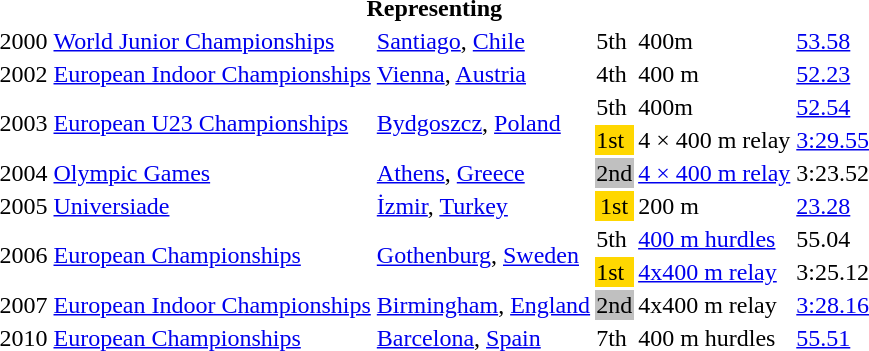<table>
<tr>
<th colspan="6">Representing </th>
</tr>
<tr>
<td>2000</td>
<td><a href='#'>World Junior Championships</a></td>
<td><a href='#'>Santiago</a>, <a href='#'>Chile</a></td>
<td>5th</td>
<td>400m</td>
<td><a href='#'>53.58</a></td>
</tr>
<tr>
<td>2002</td>
<td><a href='#'>European Indoor Championships</a></td>
<td><a href='#'>Vienna</a>, <a href='#'>Austria</a></td>
<td>4th</td>
<td>400 m</td>
<td><a href='#'>52.23</a></td>
</tr>
<tr>
<td rowspan=2>2003</td>
<td rowspan=2><a href='#'>European U23 Championships</a></td>
<td rowspan=2><a href='#'>Bydgoszcz</a>, <a href='#'>Poland</a></td>
<td>5th</td>
<td>400m</td>
<td><a href='#'>52.54</a></td>
</tr>
<tr>
<td bgcolor=gold>1st</td>
<td>4 × 400 m relay</td>
<td><a href='#'>3:29.55</a></td>
</tr>
<tr>
<td>2004</td>
<td><a href='#'>Olympic Games</a></td>
<td><a href='#'>Athens</a>, <a href='#'>Greece</a></td>
<td bgcolor="silver" align="center">2nd</td>
<td><a href='#'>4 × 400 m relay</a></td>
<td>3:23.52</td>
</tr>
<tr>
<td>2005</td>
<td><a href='#'>Universiade</a></td>
<td><a href='#'>İzmir</a>, <a href='#'>Turkey</a></td>
<td bgcolor="gold" align="center">1st</td>
<td>200 m</td>
<td><a href='#'>23.28</a></td>
</tr>
<tr>
<td rowspan=2>2006</td>
<td rowspan=2><a href='#'>European Championships</a></td>
<td rowspan=2><a href='#'>Gothenburg</a>, <a href='#'>Sweden</a></td>
<td>5th</td>
<td><a href='#'>400 m hurdles</a></td>
<td>55.04</td>
</tr>
<tr>
<td bgcolor="gold">1st</td>
<td><a href='#'>4x400 m relay</a></td>
<td>3:25.12</td>
</tr>
<tr>
<td>2007</td>
<td><a href='#'>European Indoor Championships</a></td>
<td><a href='#'>Birmingham</a>, <a href='#'>England</a></td>
<td bgcolor="silver">2nd</td>
<td>4x400 m relay</td>
<td><a href='#'>3:28.16</a></td>
</tr>
<tr>
<td>2010</td>
<td><a href='#'>European Championships</a></td>
<td><a href='#'>Barcelona</a>, <a href='#'>Spain</a></td>
<td>7th</td>
<td>400 m hurdles</td>
<td><a href='#'>55.51</a></td>
</tr>
</table>
